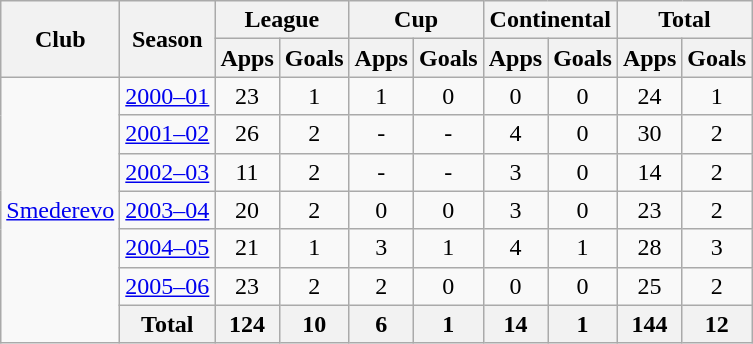<table class="wikitable" style="text-align:center">
<tr>
<th rowspan="2">Club</th>
<th rowspan="2">Season</th>
<th colspan="2">League</th>
<th colspan="2">Cup</th>
<th colspan="2">Continental</th>
<th colspan="2">Total</th>
</tr>
<tr>
<th>Apps</th>
<th>Goals</th>
<th>Apps</th>
<th>Goals</th>
<th>Apps</th>
<th>Goals</th>
<th>Apps</th>
<th>Goals</th>
</tr>
<tr>
<td rowspan="7"><a href='#'>Smederevo</a></td>
<td><a href='#'>2000–01</a></td>
<td>23</td>
<td>1</td>
<td>1</td>
<td>0</td>
<td>0</td>
<td>0</td>
<td>24</td>
<td>1</td>
</tr>
<tr>
<td><a href='#'>2001–02</a></td>
<td>26</td>
<td>2</td>
<td>-</td>
<td>-</td>
<td>4</td>
<td>0</td>
<td>30</td>
<td>2</td>
</tr>
<tr>
<td><a href='#'>2002–03</a></td>
<td>11</td>
<td>2</td>
<td>-</td>
<td>-</td>
<td>3</td>
<td>0</td>
<td>14</td>
<td>2</td>
</tr>
<tr>
<td><a href='#'>2003–04</a></td>
<td>20</td>
<td>2</td>
<td>0</td>
<td>0</td>
<td>3</td>
<td>0</td>
<td>23</td>
<td>2</td>
</tr>
<tr>
<td><a href='#'>2004–05</a></td>
<td>21</td>
<td>1</td>
<td>3</td>
<td>1</td>
<td>4</td>
<td>1</td>
<td>28</td>
<td>3</td>
</tr>
<tr>
<td><a href='#'>2005–06</a></td>
<td>23</td>
<td>2</td>
<td>2</td>
<td>0</td>
<td>0</td>
<td>0</td>
<td>25</td>
<td>2</td>
</tr>
<tr>
<th>Total</th>
<th>124</th>
<th>10</th>
<th>6</th>
<th>1</th>
<th>14</th>
<th>1</th>
<th>144</th>
<th>12</th>
</tr>
</table>
